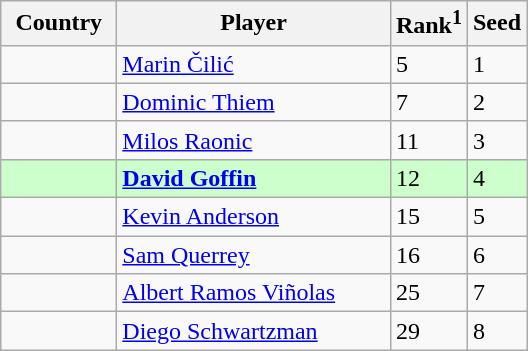<table class="sortable wikitable">
<tr>
<th width="70">Country</th>
<th width="175">Player</th>
<th>Rank<sup>1</sup></th>
<th>Seed</th>
</tr>
<tr>
<td></td>
<td><a href='#'>Marin Čilić</a></td>
<td>5</td>
<td>1</td>
</tr>
<tr>
<td></td>
<td><a href='#'>Dominic Thiem</a></td>
<td>7</td>
<td>2</td>
</tr>
<tr>
<td></td>
<td><a href='#'>Milos Raonic</a></td>
<td>11</td>
<td>3</td>
</tr>
<tr style="background:#cfc;">
<td></td>
<td><strong><a href='#'>David Goffin</a></strong></td>
<td>12</td>
<td>4</td>
</tr>
<tr>
<td></td>
<td><a href='#'>Kevin Anderson</a></td>
<td>15</td>
<td>5</td>
</tr>
<tr>
<td></td>
<td><a href='#'>Sam Querrey</a></td>
<td>16</td>
<td>6</td>
</tr>
<tr>
<td></td>
<td><a href='#'>Albert Ramos Viñolas</a></td>
<td>25</td>
<td>7</td>
</tr>
<tr>
<td></td>
<td><a href='#'>Diego Schwartzman</a></td>
<td>29</td>
<td>8</td>
</tr>
</table>
